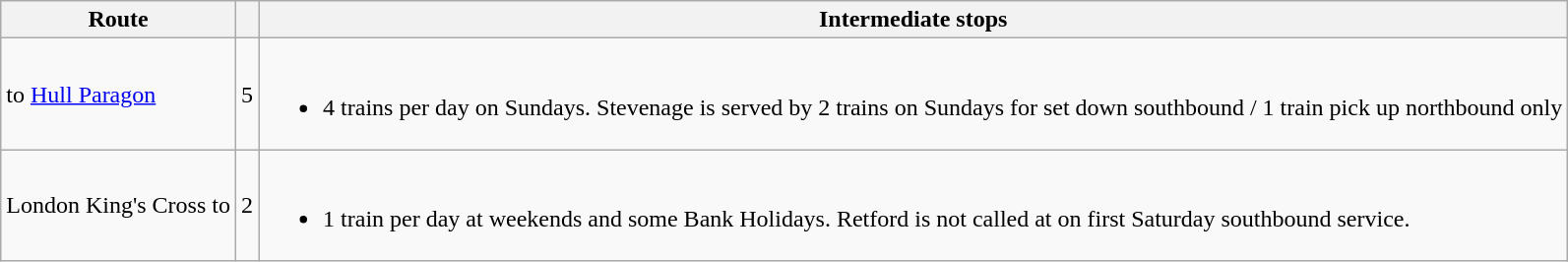<table class="wikitable">
<tr>
<th>Route</th>
<th></th>
<th>Intermediate stops</th>
</tr>
<tr>
<td> to <a href='#'>Hull Paragon</a></td>
<td>5</td>
<td><br><ul><li>4 trains per day on Sundays. Stevenage is served by 2 trains on Sundays for set down southbound / 1 train pick up northbound only</li></ul></td>
</tr>
<tr>
<td>London King's Cross to </td>
<td>2</td>
<td><br><ul><li>1 train per day at weekends and some Bank Holidays. Retford is not called at on first Saturday southbound service.</li></ul></td>
</tr>
</table>
